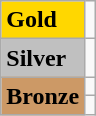<table class="wikitable">
<tr>
<td bgcolor="gold"><strong>Gold</strong></td>
<td></td>
</tr>
<tr>
<td bgcolor="silver"><strong>Silver</strong></td>
<td></td>
</tr>
<tr>
<td rowspan="2" bgcolor="#cc9966"><strong>Bronze</strong></td>
<td></td>
</tr>
<tr>
<td></td>
</tr>
</table>
